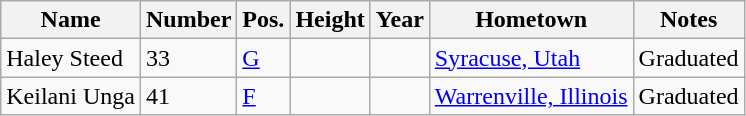<table class="wikitable sortable" border="1">
<tr>
<th>Name</th>
<th>Number</th>
<th>Pos.</th>
<th>Height</th>
<th>Year</th>
<th>Hometown</th>
<th class="unsortable">Notes</th>
</tr>
<tr>
<td>Haley Steed</td>
<td>33</td>
<td><a href='#'>G</a></td>
<td></td>
<td></td>
<td><a href='#'>Syracuse, Utah</a></td>
<td>Graduated</td>
</tr>
<tr>
<td>Keilani Unga</td>
<td>41</td>
<td><a href='#'>F</a></td>
<td></td>
<td></td>
<td><a href='#'>Warrenville, Illinois</a></td>
<td>Graduated</td>
</tr>
</table>
